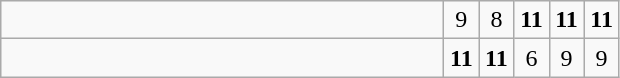<table class="wikitable">
<tr>
<td style="width:18em"></td>
<td align=center style="width:1em">9</td>
<td align=center style="width:1em">8</td>
<td align=center style="width:1em"><strong>11</strong></td>
<td align=center style="width:1em"><strong>11</strong></td>
<td align=center style="width:1em"><strong>11</strong></td>
</tr>
<tr>
<td style="width:18em"></td>
<td align=center style="width:1em"><strong>11</strong></td>
<td align=center style="width:1em"><strong>11</strong></td>
<td align=center style="width:1em">6</td>
<td align=center style="width:1em">9</td>
<td align=center style="width:1em">9</td>
</tr>
</table>
